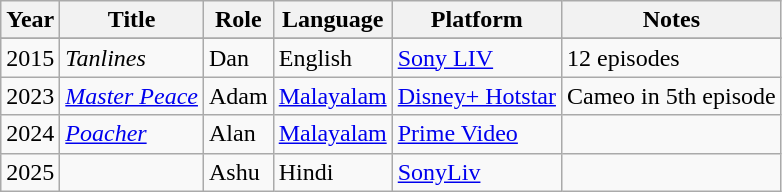<table class="wikitable sortable">
<tr>
<th scope="col">Year</th>
<th scope="col">Title</th>
<th scope="col">Role</th>
<th scope="col">Language</th>
<th scope="col">Platform</th>
<th scope="col" class="unsortable">Notes</th>
</tr>
<tr>
</tr>
<tr>
<td>2015</td>
<td><em>Tanlines</em></td>
<td>Dan</td>
<td>English</td>
<td><a href='#'>Sony LIV</a></td>
<td>12 episodes</td>
</tr>
<tr>
<td>2023</td>
<td><em><a href='#'>Master Peace</a></em></td>
<td>Adam</td>
<td><a href='#'>Malayalam</a></td>
<td><a href='#'>Disney+ Hotstar</a></td>
<td>Cameo in 5th episode</td>
</tr>
<tr>
<td>2024</td>
<td><em><a href='#'>Poacher</a></em></td>
<td>Alan</td>
<td><a href='#'>Malayalam</a></td>
<td><a href='#'>Prime Video</a></td>
<td></td>
</tr>
<tr>
<td>2025</td>
<td></td>
<td>Ashu</td>
<td>Hindi</td>
<td><a href='#'>SonyLiv</a></td>
<td></td>
</tr>
</table>
